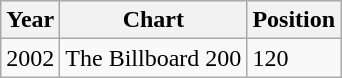<table class="wikitable">
<tr>
<th align="left">Year</th>
<th align="left">Chart</th>
<th align="left">Position</th>
</tr>
<tr>
<td align="left">2002</td>
<td align="left">The Billboard 200</td>
<td align="left">120</td>
</tr>
</table>
